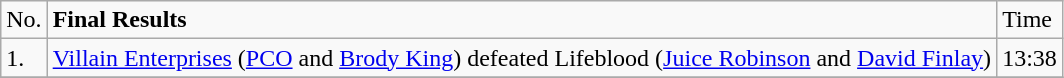<table class="wikitable">
<tr>
<td>No.</td>
<td><strong>Final Results</strong></td>
<td>Time</td>
</tr>
<tr>
<td>1.</td>
<td><a href='#'>Villain Enterprises</a> (<a href='#'>PCO</a> and <a href='#'>Brody King</a>) defeated Lifeblood (<a href='#'>Juice Robinson</a> and <a href='#'>David Finlay</a>)</td>
<td>13:38</td>
</tr>
<tr>
</tr>
</table>
